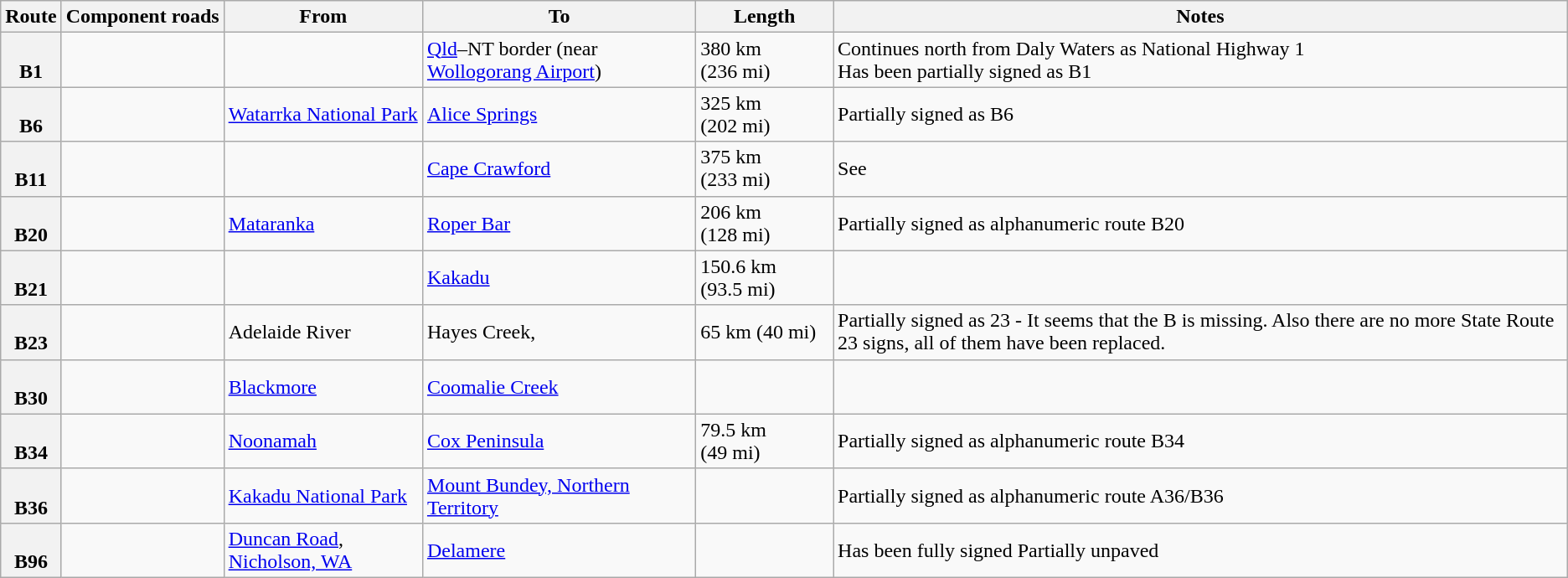<table class="wikitable">
<tr>
<th scope="col">Route</th>
<th scope="col">Component roads</th>
<th scope="col">From</th>
<th scope="col">To</th>
<th scope="col">Length</th>
<th scope="col">Notes</th>
</tr>
<tr>
<th><br>B1</th>
<td></td>
<td></td>
<td><a href='#'>Qld</a>–NT border (near <a href='#'>Wollogorang Airport</a>)</td>
<td>380 km (236 mi)</td>
<td>Continues north from Daly Waters as National Highway 1<br>Has been partially signed as B1</td>
</tr>
<tr>
<th><br>B6</th>
<td></td>
<td><a href='#'>Watarrka National Park</a></td>
<td><a href='#'>Alice Springs</a></td>
<td>325 km (202 mi)</td>
<td>Partially signed as B6</td>
</tr>
<tr>
<th><br>B11</th>
<td></td>
<td></td>
<td><a href='#'>Cape Crawford</a></td>
<td>375 km (233 mi)</td>
<td>See </td>
</tr>
<tr>
<th><br>B20</th>
<td></td>
<td><a href='#'>Mataranka</a></td>
<td><a href='#'>Roper Bar</a></td>
<td>206 km (128 mi)</td>
<td>Partially signed as alphanumeric route B20</td>
</tr>
<tr>
<th><br>B21</th>
<td></td>
<td></td>
<td><a href='#'>Kakadu</a></td>
<td>150.6 km (93.5 mi)</td>
<td></td>
</tr>
<tr>
<th><br>B23</th>
<td></td>
<td>Adelaide River</td>
<td>Hayes Creek, </td>
<td>65 km (40 mi)</td>
<td>Partially signed as 23 - It seems that the B is missing. Also there are no more State Route 23 signs, all of them have been replaced.</td>
</tr>
<tr>
<th><br>B30</th>
<td></td>
<td><a href='#'>Blackmore</a></td>
<td><a href='#'>Coomalie Creek</a></td>
<td></td>
<td></td>
</tr>
<tr>
<th><br>B34</th>
<td></td>
<td><a href='#'>Noonamah</a></td>
<td><a href='#'>Cox Peninsula</a></td>
<td>79.5 km (49 mi)</td>
<td>Partially signed as alphanumeric route B34</td>
</tr>
<tr>
<th><br>B36</th>
<td></td>
<td><a href='#'>Kakadu National Park</a></td>
<td><a href='#'>Mount Bundey, Northern Territory</a></td>
<td></td>
<td>Partially signed as alphanumeric route A36/B36</td>
</tr>
<tr>
<th><br>B96</th>
<td></td>
<td><a href='#'>Duncan Road</a>, <a href='#'>Nicholson, WA</a></td>
<td><a href='#'>Delamere</a></td>
<td></td>
<td>Has been fully signed Partially unpaved</td>
</tr>
</table>
